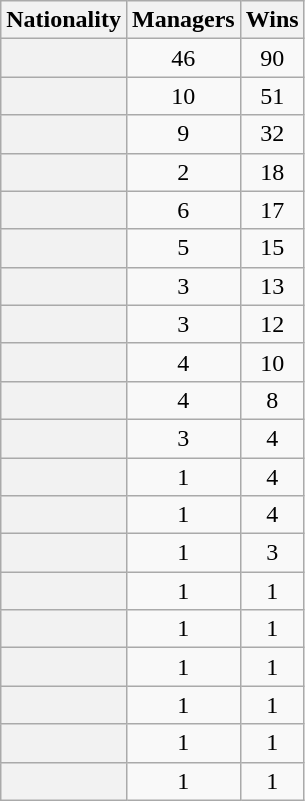<table class="wikitable sortable plainrowheaders" style=text-align:center>
<tr>
<th scope=col>Nationality</th>
<th scope=col>Managers</th>
<th scope=col>Wins</th>
</tr>
<tr>
<th scope=row></th>
<td>46</td>
<td>90</td>
</tr>
<tr>
<th scope=row></th>
<td>10</td>
<td>51</td>
</tr>
<tr>
<th scope=row></th>
<td>9</td>
<td>32</td>
</tr>
<tr>
<th scope=row></th>
<td>2</td>
<td>18</td>
</tr>
<tr>
<th scope=row></th>
<td>6</td>
<td>17</td>
</tr>
<tr>
<th scope=row></th>
<td>5</td>
<td>15</td>
</tr>
<tr>
<th scope=row></th>
<td>3</td>
<td>13</td>
</tr>
<tr>
<th scope=row></th>
<td>3</td>
<td>12</td>
</tr>
<tr>
<th scope=row></th>
<td>4</td>
<td>10</td>
</tr>
<tr>
<th scope=row></th>
<td>4</td>
<td>8</td>
</tr>
<tr>
<th scope=row></th>
<td>3</td>
<td>4</td>
</tr>
<tr>
<th scope=row></th>
<td>1</td>
<td>4</td>
</tr>
<tr>
<th scope="row"></th>
<td>1</td>
<td>4</td>
</tr>
<tr>
<th scope=row></th>
<td>1</td>
<td>3</td>
</tr>
<tr>
<th scope=row></th>
<td>1</td>
<td>1</td>
</tr>
<tr>
<th scope=row></th>
<td>1</td>
<td>1</td>
</tr>
<tr>
<th scope=row></th>
<td>1</td>
<td>1</td>
</tr>
<tr>
<th scope=row></th>
<td>1</td>
<td>1</td>
</tr>
<tr>
<th scope=row></th>
<td>1</td>
<td>1</td>
</tr>
<tr>
<th scope=row></th>
<td>1</td>
<td>1</td>
</tr>
</table>
